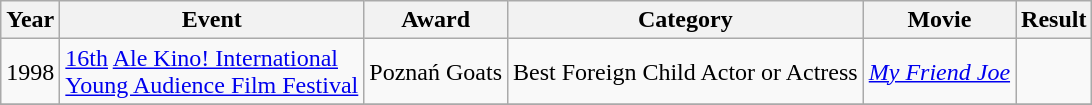<table class="wikitable">
<tr>
<th>Year</th>
<th>Event</th>
<th>Award</th>
<th>Category</th>
<th>Movie</th>
<th>Result</th>
</tr>
<tr>
<td>1998</td>
<td rowspan=1><a href='#'>16th</a> <a href='#'>Ale Kino! International<br>Young Audience Film Festival</a></td>
<td>Poznań Goats</td>
<td>Best Foreign Child Actor or Actress</td>
<td><em><a href='#'>My Friend Joe</a></em></td>
<td></td>
</tr>
<tr>
</tr>
</table>
